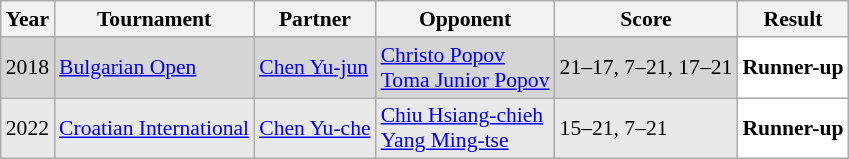<table class="sortable wikitable" style="font-size: 90%;">
<tr>
<th>Year</th>
<th>Tournament</th>
<th>Partner</th>
<th>Opponent</th>
<th>Score</th>
<th>Result</th>
</tr>
<tr style="background:#D5D5D5">
<td align="center">2018</td>
<td align="left"><a href='#'>Bulgarian Open</a></td>
<td align="left"> <a href='#'>Chen Yu-jun</a></td>
<td align="left"> <a href='#'>Christo Popov</a> <br> <a href='#'>Toma Junior Popov</a></td>
<td align="left">21–17, 7–21, 17–21</td>
<td style="text-align:left; background:white"> <strong>Runner-up</strong></td>
</tr>
<tr style="background:#E9E9E9">
<td align="center">2022</td>
<td align="left"><a href='#'>Croatian International</a></td>
<td align="left"> <a href='#'>Chen Yu-che</a></td>
<td align="left"><a href='#'>Chiu Hsiang-chieh</a> <br> <a href='#'>Yang Ming-tse</a></td>
<td align="left">15–21, 7–21</td>
<td style="text-align:left; background:white"> <strong>Runner-up</strong></td>
</tr>
</table>
